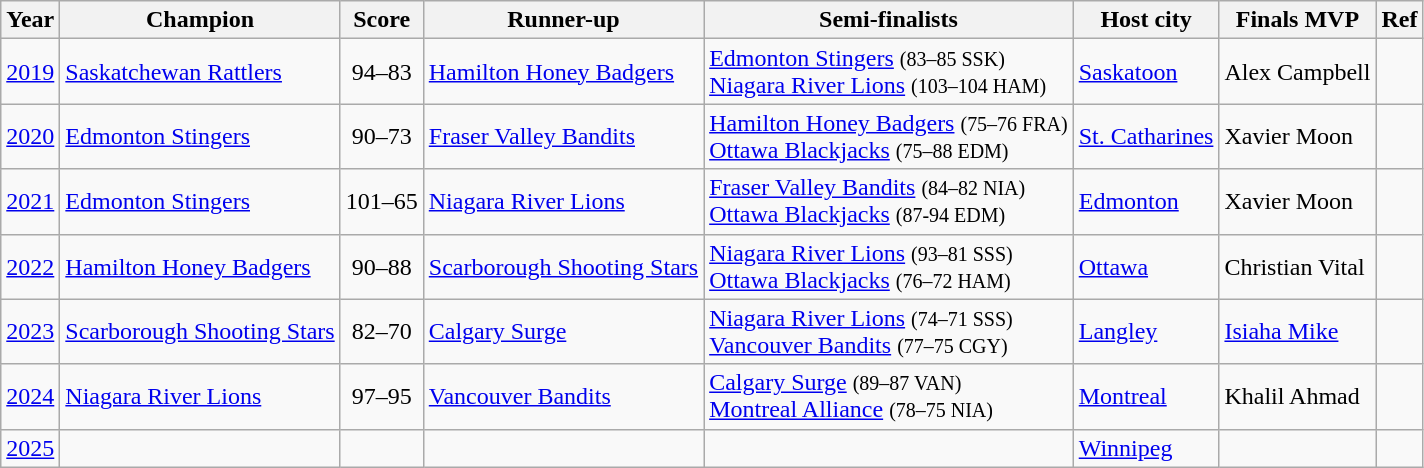<table class="wikitable sortable">
<tr>
<th>Year</th>
<th>Champion</th>
<th>Score</th>
<th>Runner-up</th>
<th>Semi-finalists</th>
<th>Host city</th>
<th>Finals MVP</th>
<th>Ref</th>
</tr>
<tr>
<td><a href='#'>2019</a></td>
<td><a href='#'>Saskatchewan Rattlers</a></td>
<td align="center">94–83</td>
<td><a href='#'>Hamilton Honey Badgers</a></td>
<td><a href='#'>Edmonton Stingers</a> <small>(83–85 SSK)</small><br><a href='#'>Niagara River Lions</a> <small>(103–104 HAM)</small></td>
<td><a href='#'>Saskatoon</a></td>
<td>Alex Campbell</td>
<td></td>
</tr>
<tr>
<td><a href='#'>2020</a></td>
<td><a href='#'>Edmonton Stingers</a></td>
<td align="center">90–73</td>
<td><a href='#'>Fraser Valley Bandits</a></td>
<td><a href='#'>Hamilton Honey Badgers</a> <small>(75–76 FRA)</small><br><a href='#'>Ottawa Blackjacks</a> <small>(75–88 EDM)</small></td>
<td><a href='#'>St. Catharines</a></td>
<td>Xavier Moon</td>
<td></td>
</tr>
<tr>
<td><a href='#'>2021</a></td>
<td><a href='#'>Edmonton Stingers</a></td>
<td align="center">101–65</td>
<td><a href='#'>Niagara River Lions</a></td>
<td><a href='#'>Fraser Valley Bandits</a> <small>(84–82 NIA)</small><br><a href='#'>Ottawa Blackjacks</a> <small>(87-94 EDM)</small></td>
<td><a href='#'>Edmonton</a></td>
<td>Xavier Moon</td>
<td></td>
</tr>
<tr>
<td><a href='#'>2022</a></td>
<td><a href='#'>Hamilton Honey Badgers</a></td>
<td align="center">90–88</td>
<td><a href='#'>Scarborough Shooting Stars</a></td>
<td><a href='#'>Niagara River Lions</a> <small>(93–81 SSS)</small><br><a href='#'>Ottawa Blackjacks</a> <small>(76–72 HAM)</small></td>
<td><a href='#'>Ottawa</a></td>
<td>Christian Vital</td>
<td></td>
</tr>
<tr>
<td><a href='#'>2023</a></td>
<td><a href='#'>Scarborough Shooting Stars</a></td>
<td align="center">82–70</td>
<td><a href='#'>Calgary Surge</a></td>
<td><a href='#'>Niagara River Lions</a> <small>(74–71 SSS)</small><br><a href='#'>Vancouver Bandits</a> <small>(77–75 CGY)</small></td>
<td><a href='#'>Langley</a></td>
<td><a href='#'>Isiaha Mike</a></td>
<td></td>
</tr>
<tr>
<td><a href='#'>2024</a></td>
<td><a href='#'>Niagara River Lions</a></td>
<td align="center">97–95</td>
<td><a href='#'>Vancouver Bandits</a></td>
<td><a href='#'>Calgary Surge</a> <small>(89–87 VAN)</small><br><a href='#'>Montreal Alliance</a> <small>(78–75 NIA)</small></td>
<td><a href='#'>Montreal</a></td>
<td>Khalil Ahmad</td>
<td></td>
</tr>
<tr>
<td><a href='#'>2025</a></td>
<td></td>
<td align="center"></td>
<td></td>
<td></td>
<td><a href='#'>Winnipeg</a></td>
<td></td>
<td></td>
</tr>
</table>
